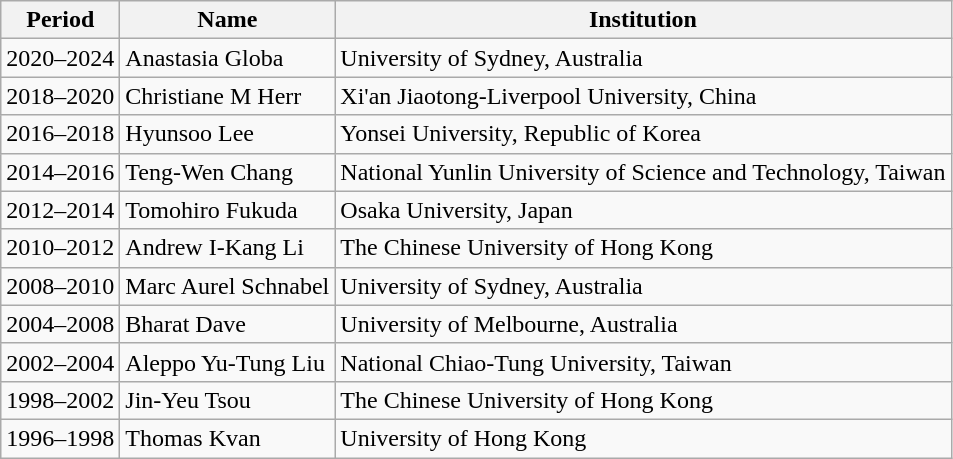<table class="wikitable">
<tr>
<th>Period</th>
<th>Name</th>
<th>Institution</th>
</tr>
<tr>
<td>2020–2024</td>
<td>Anastasia Globa</td>
<td>University of Sydney, Australia</td>
</tr>
<tr>
<td>2018–2020</td>
<td>Christiane M Herr</td>
<td>Xi'an Jiaotong-Liverpool University, China</td>
</tr>
<tr>
<td>2016–2018</td>
<td>Hyunsoo Lee</td>
<td>Yonsei University, Republic of Korea</td>
</tr>
<tr>
<td>2014–2016</td>
<td>Teng-Wen Chang</td>
<td>National Yunlin University of Science and Technology, Taiwan</td>
</tr>
<tr>
<td>2012–2014</td>
<td>Tomohiro Fukuda</td>
<td>Osaka University, Japan</td>
</tr>
<tr>
<td>2010–2012</td>
<td>Andrew I-Kang Li</td>
<td>The Chinese University of Hong Kong</td>
</tr>
<tr>
<td>2008–2010</td>
<td>Marc Aurel Schnabel</td>
<td>University of Sydney, Australia</td>
</tr>
<tr>
<td>2004–2008</td>
<td>Bharat Dave</td>
<td>University of Melbourne, Australia</td>
</tr>
<tr>
<td>2002–2004</td>
<td>Aleppo Yu-Tung Liu</td>
<td>National Chiao-Tung University, Taiwan</td>
</tr>
<tr>
<td>1998–2002</td>
<td>Jin-Yeu Tsou</td>
<td>The Chinese University of Hong Kong</td>
</tr>
<tr>
<td>1996–1998</td>
<td>Thomas Kvan</td>
<td>University of Hong Kong</td>
</tr>
</table>
